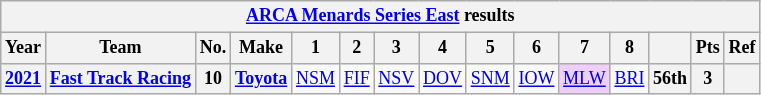<table class="wikitable" style="text-align:center; font-size:75%">
<tr>
<th colspan="15"><a href='#'>ARCA Menards Series East</a> results</th>
</tr>
<tr>
<th>Year</th>
<th>Team</th>
<th>No.</th>
<th>Make</th>
<th>1</th>
<th>2</th>
<th>3</th>
<th>4</th>
<th>5</th>
<th>6</th>
<th>7</th>
<th>8</th>
<th></th>
<th>Pts</th>
<th>Ref</th>
</tr>
<tr>
<th><a href='#'>2021</a></th>
<th><a href='#'>Fast Track Racing</a></th>
<th>10</th>
<th><a href='#'>Toyota</a></th>
<td><a href='#'>NSM</a></td>
<td><a href='#'>FIF</a></td>
<td><a href='#'>NSV</a></td>
<td><a href='#'>DOV</a></td>
<td><a href='#'>SNM</a></td>
<td><a href='#'>IOW</a></td>
<td style="background:#EFCFFF;"><a href='#'>MLW</a><br></td>
<td><a href='#'>BRI</a></td>
<th>56th</th>
<th>3</th>
<th></th>
</tr>
</table>
